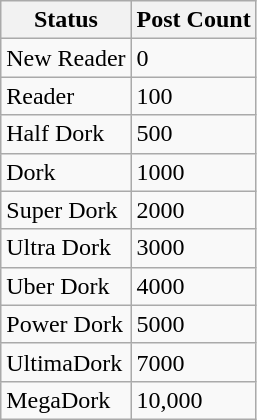<table class="wikitable">
<tr>
<th>Status</th>
<th>Post Count</th>
</tr>
<tr>
<td>New Reader</td>
<td>0</td>
</tr>
<tr>
<td>Reader</td>
<td>100</td>
</tr>
<tr>
<td>Half Dork</td>
<td>500</td>
</tr>
<tr>
<td>Dork</td>
<td>1000</td>
</tr>
<tr>
<td>Super Dork</td>
<td>2000</td>
</tr>
<tr>
<td>Ultra Dork</td>
<td>3000</td>
</tr>
<tr>
<td>Uber Dork</td>
<td>4000</td>
</tr>
<tr>
<td>Power Dork</td>
<td>5000</td>
</tr>
<tr>
<td>UltimaDork</td>
<td>7000</td>
</tr>
<tr>
<td>MegaDork</td>
<td>10,000</td>
</tr>
</table>
